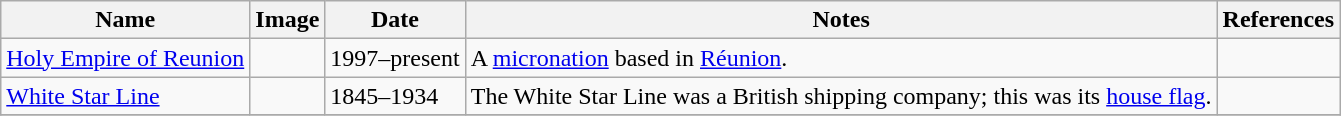<table class="wikitable">
<tr>
<th>Name</th>
<th>Image</th>
<th>Date</th>
<th>Notes</th>
<th>References</th>
</tr>
<tr>
<td><a href='#'>Holy Empire of Reunion</a></td>
<td></td>
<td>1997–present</td>
<td>A <a href='#'>micronation</a> based in <a href='#'>Réunion</a>.</td>
<td></td>
</tr>
<tr>
<td><a href='#'>White Star Line</a></td>
<td></td>
<td>1845–1934</td>
<td>The White Star Line was a British shipping company; this was its <a href='#'>house flag</a>.</td>
<td></td>
</tr>
<tr>
</tr>
</table>
